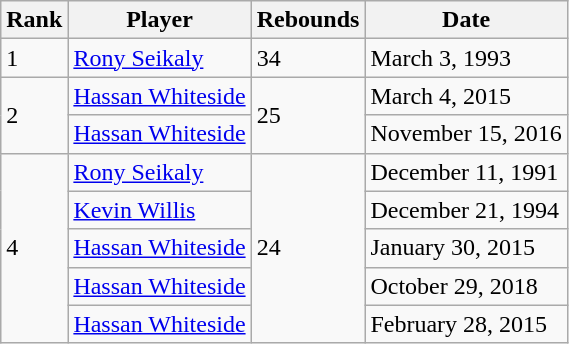<table class="wikitable">
<tr>
<th>Rank</th>
<th>Player</th>
<th>Rebounds</th>
<th>Date</th>
</tr>
<tr>
<td>1</td>
<td><a href='#'>Rony Seikaly</a></td>
<td>34</td>
<td>March 3, 1993</td>
</tr>
<tr>
<td rowspan=2>2</td>
<td><a href='#'>Hassan Whiteside</a></td>
<td rowspan=2>25</td>
<td>March 4, 2015</td>
</tr>
<tr>
<td><a href='#'>Hassan Whiteside</a></td>
<td>November 15, 2016</td>
</tr>
<tr>
<td rowspan=5>4</td>
<td><a href='#'>Rony Seikaly</a></td>
<td rowspan=5>24</td>
<td>December 11, 1991</td>
</tr>
<tr>
<td><a href='#'>Kevin Willis</a></td>
<td>December 21, 1994</td>
</tr>
<tr>
<td><a href='#'>Hassan Whiteside</a></td>
<td>January 30, 2015</td>
</tr>
<tr>
<td><a href='#'>Hassan Whiteside</a></td>
<td>October 29, 2018</td>
</tr>
<tr>
<td><a href='#'>Hassan Whiteside</a></td>
<td>February 28, 2015</td>
</tr>
</table>
